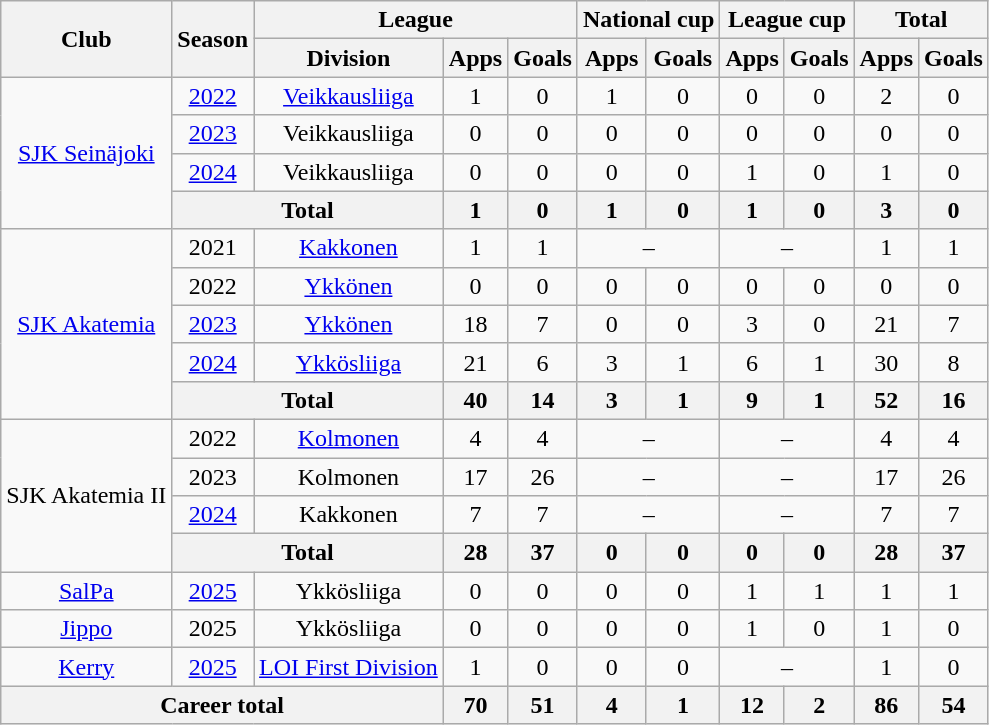<table class="wikitable" style="text-align:center">
<tr>
<th rowspan="2">Club</th>
<th rowspan="2">Season</th>
<th colspan="3">League</th>
<th colspan="2">National cup</th>
<th colspan="2">League cup</th>
<th colspan="2">Total</th>
</tr>
<tr>
<th>Division</th>
<th>Apps</th>
<th>Goals</th>
<th>Apps</th>
<th>Goals</th>
<th>Apps</th>
<th>Goals</th>
<th>Apps</th>
<th>Goals</th>
</tr>
<tr>
<td rowspan=4><a href='#'>SJK Seinäjoki</a></td>
<td><a href='#'>2022</a></td>
<td><a href='#'>Veikkausliiga</a></td>
<td>1</td>
<td>0</td>
<td>1</td>
<td>0</td>
<td>0</td>
<td>0</td>
<td>2</td>
<td>0</td>
</tr>
<tr>
<td><a href='#'>2023</a></td>
<td>Veikkausliiga</td>
<td>0</td>
<td>0</td>
<td>0</td>
<td>0</td>
<td>0</td>
<td>0</td>
<td>0</td>
<td>0</td>
</tr>
<tr>
<td><a href='#'>2024</a></td>
<td>Veikkausliiga</td>
<td>0</td>
<td>0</td>
<td>0</td>
<td>0</td>
<td>1</td>
<td>0</td>
<td>1</td>
<td>0</td>
</tr>
<tr>
<th colspan=2>Total</th>
<th>1</th>
<th>0</th>
<th>1</th>
<th>0</th>
<th>1</th>
<th>0</th>
<th>3</th>
<th>0</th>
</tr>
<tr>
<td rowspan=5><a href='#'>SJK Akatemia</a></td>
<td>2021</td>
<td><a href='#'>Kakkonen</a></td>
<td>1</td>
<td>1</td>
<td colspan=2>–</td>
<td colspan=2>–</td>
<td>1</td>
<td>1</td>
</tr>
<tr>
<td>2022</td>
<td><a href='#'>Ykkönen</a></td>
<td>0</td>
<td>0</td>
<td>0</td>
<td>0</td>
<td>0</td>
<td>0</td>
<td>0</td>
<td>0</td>
</tr>
<tr>
<td><a href='#'>2023</a></td>
<td><a href='#'>Ykkönen</a></td>
<td>18</td>
<td>7</td>
<td>0</td>
<td>0</td>
<td>3</td>
<td>0</td>
<td>21</td>
<td>7</td>
</tr>
<tr>
<td><a href='#'>2024</a></td>
<td><a href='#'>Ykkösliiga</a></td>
<td>21</td>
<td>6</td>
<td>3</td>
<td>1</td>
<td>6</td>
<td>1</td>
<td>30</td>
<td>8</td>
</tr>
<tr>
<th colspan=2>Total</th>
<th>40</th>
<th>14</th>
<th>3</th>
<th>1</th>
<th>9</th>
<th>1</th>
<th>52</th>
<th>16</th>
</tr>
<tr>
<td rowspan=4>SJK Akatemia II</td>
<td>2022</td>
<td><a href='#'>Kolmonen</a></td>
<td>4</td>
<td>4</td>
<td colspan=2>–</td>
<td colspan=2>–</td>
<td>4</td>
<td>4</td>
</tr>
<tr>
<td>2023</td>
<td>Kolmonen</td>
<td>17</td>
<td>26</td>
<td colspan=2>–</td>
<td colspan=2>–</td>
<td>17</td>
<td>26</td>
</tr>
<tr>
<td><a href='#'>2024</a></td>
<td>Kakkonen</td>
<td>7</td>
<td>7</td>
<td colspan=2>–</td>
<td colspan=2>–</td>
<td>7</td>
<td>7</td>
</tr>
<tr>
<th colspan=2>Total</th>
<th>28</th>
<th>37</th>
<th>0</th>
<th>0</th>
<th>0</th>
<th>0</th>
<th>28</th>
<th>37</th>
</tr>
<tr>
<td><a href='#'>SalPa</a></td>
<td><a href='#'>2025</a></td>
<td>Ykkösliiga</td>
<td>0</td>
<td>0</td>
<td>0</td>
<td>0</td>
<td>1</td>
<td>1</td>
<td>1</td>
<td>1</td>
</tr>
<tr>
<td><a href='#'>Jippo</a></td>
<td>2025</td>
<td>Ykkösliiga</td>
<td>0</td>
<td>0</td>
<td>0</td>
<td>0</td>
<td>1</td>
<td>0</td>
<td>1</td>
<td>0</td>
</tr>
<tr>
<td><a href='#'>Kerry</a></td>
<td><a href='#'>2025</a></td>
<td><a href='#'>LOI First Division</a></td>
<td>1</td>
<td>0</td>
<td>0</td>
<td>0</td>
<td colspan=2>–</td>
<td>1</td>
<td>0</td>
</tr>
<tr>
<th colspan="3">Career total</th>
<th>70</th>
<th>51</th>
<th>4</th>
<th>1</th>
<th>12</th>
<th>2</th>
<th>86</th>
<th>54</th>
</tr>
</table>
